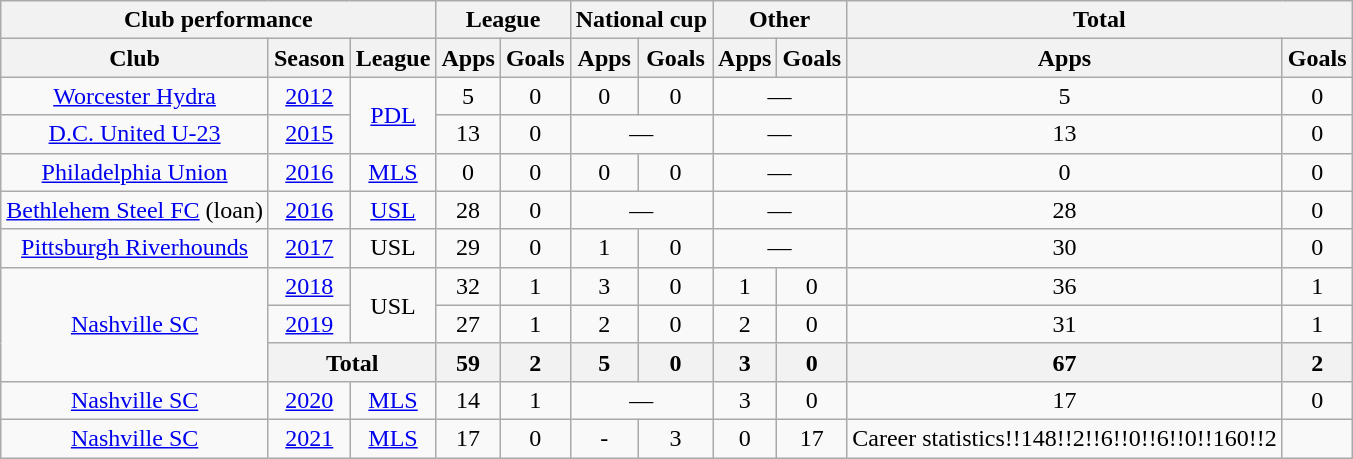<table class="wikitable" style="text-align:center;">
<tr>
<th Colspan="3">Club performance</th>
<th Colspan="2">League</th>
<th Colspan="2">National cup</th>
<th Colspan="2">Other</th>
<th Colspan="2">Total</th>
</tr>
<tr>
<th>Club</th>
<th>Season</th>
<th>League</th>
<th>Apps</th>
<th>Goals</th>
<th>Apps</th>
<th>Goals</th>
<th>Apps</th>
<th>Goals</th>
<th>Apps</th>
<th>Goals</th>
</tr>
<tr>
<td><a href='#'>Worcester Hydra</a></td>
<td><a href='#'>2012</a></td>
<td rowspan="2"><a href='#'>PDL</a></td>
<td>5</td>
<td>0</td>
<td>0</td>
<td>0</td>
<td colspan="2">—</td>
<td>5</td>
<td>0</td>
</tr>
<tr>
<td><a href='#'>D.C. United U-23</a></td>
<td><a href='#'>2015</a></td>
<td>13</td>
<td>0</td>
<td colspan="2">—</td>
<td colspan="2">—</td>
<td>13</td>
<td>0</td>
</tr>
<tr>
<td><a href='#'>Philadelphia Union</a></td>
<td><a href='#'>2016</a></td>
<td><a href='#'>MLS</a></td>
<td>0</td>
<td>0</td>
<td>0</td>
<td>0</td>
<td colspan="2">—</td>
<td>0</td>
<td>0</td>
</tr>
<tr>
<td><a href='#'>Bethlehem Steel FC</a> (loan)</td>
<td><a href='#'>2016</a></td>
<td><a href='#'>USL</a></td>
<td>28</td>
<td>0</td>
<td colspan="2">—</td>
<td colspan="2">—</td>
<td>28</td>
<td>0</td>
</tr>
<tr>
<td><a href='#'>Pittsburgh Riverhounds</a></td>
<td><a href='#'>2017</a></td>
<td>USL</td>
<td>29</td>
<td>0</td>
<td>1</td>
<td>0</td>
<td colspan="2">—</td>
<td>30</td>
<td>0</td>
</tr>
<tr>
<td rowspan="3"><a href='#'>Nashville SC</a></td>
<td><a href='#'>2018</a></td>
<td rowspan="2">USL</td>
<td>32</td>
<td>1</td>
<td>3</td>
<td>0</td>
<td>1</td>
<td>0</td>
<td>36</td>
<td>1</td>
</tr>
<tr>
<td><a href='#'>2019</a></td>
<td>27</td>
<td>1</td>
<td>2</td>
<td>0</td>
<td>2</td>
<td>0</td>
<td>31</td>
<td>1</td>
</tr>
<tr>
<th colspan="2">Total</th>
<th>59</th>
<th>2</th>
<th>5</th>
<th>0</th>
<th>3</th>
<th>0</th>
<th>67</th>
<th>2</th>
</tr>
<tr>
<td><a href='#'>Nashville SC</a></td>
<td><a href='#'>2020</a></td>
<td><a href='#'>MLS</a></td>
<td>14</td>
<td>1</td>
<td colspan="2">—</td>
<td>3</td>
<td>0</td>
<td>17</td>
<td>0</td>
</tr>
<tr>
<td><a href='#'>Nashville SC</a></td>
<td><a href='#'>2021</a></td>
<td><a href='#'>MLS</a></td>
<td>17</td>
<td>0</td>
<td colspan=“2”>-</td>
<td>3</td>
<td>0</td>
<td>17</td>
<td 0 !colspan="3">Career statistics!!148!!2!!6!!0!!6!!0!!160!!2</td>
</tr>
</table>
